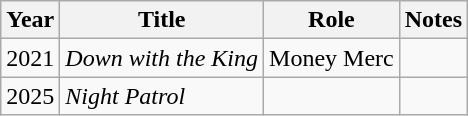<table class="wikitable">
<tr>
<th>Year</th>
<th>Title</th>
<th>Role</th>
<th>Notes</th>
</tr>
<tr>
<td>2021</td>
<td><em>Down with the King</em></td>
<td>Money Merc</td>
<td></td>
</tr>
<tr>
<td>2025</td>
<td><em>Night Patrol</em></td>
<td></td>
<td></td>
</tr>
</table>
